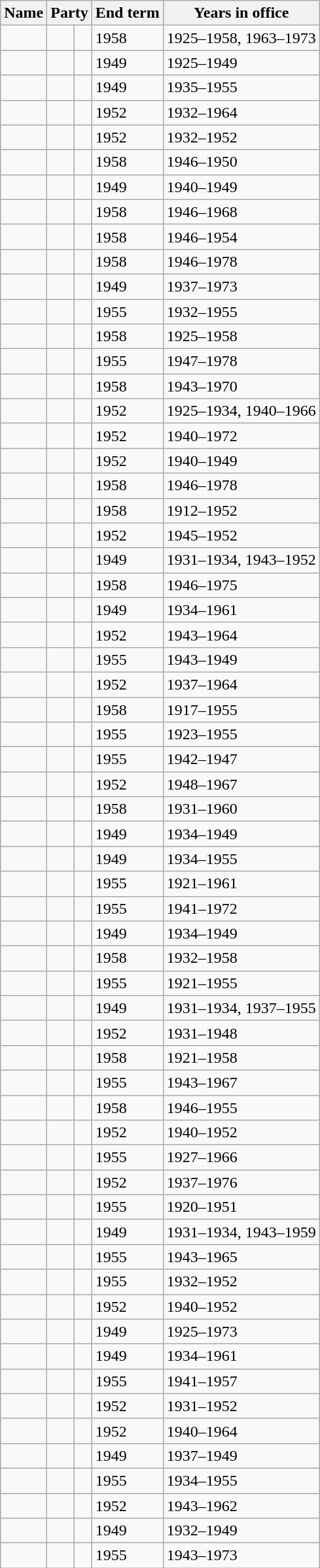<table class="wikitable sortable">
<tr>
<th>Name</th>
<th colspan=2>Party</th>
<th>End term</th>
<th>Years in office</th>
</tr>
<tr>
<td></td>
<td> </td>
<td></td>
<td>1958</td>
<td>1925–1958, 1963–1973</td>
</tr>
<tr>
<td></td>
<td> </td>
<td></td>
<td>1949</td>
<td>1925–1949</td>
</tr>
<tr>
<td></td>
<td> </td>
<td></td>
<td>1949</td>
<td>1935–1955</td>
</tr>
<tr>
<td></td>
<td> </td>
<td></td>
<td>1952</td>
<td>1932–1964</td>
</tr>
<tr>
<td></td>
<td> </td>
<td></td>
<td>1952</td>
<td>1932–1952</td>
</tr>
<tr>
<td></td>
<td> </td>
<td></td>
<td>1958</td>
<td>1946–1950</td>
</tr>
<tr>
<td></td>
<td> </td>
<td></td>
<td>1949</td>
<td>1940–1949</td>
</tr>
<tr>
<td></td>
<td> </td>
<td></td>
<td>1958</td>
<td>1946–1968</td>
</tr>
<tr>
<td></td>
<td> </td>
<td></td>
<td>1958</td>
<td>1946–1954</td>
</tr>
<tr>
<td></td>
<td> </td>
<td></td>
<td>1958</td>
<td>1946–1978</td>
</tr>
<tr>
<td></td>
<td> </td>
<td></td>
<td>1949</td>
<td>1937–1973</td>
</tr>
<tr>
<td></td>
<td> </td>
<td></td>
<td>1955</td>
<td>1932–1955</td>
</tr>
<tr>
<td></td>
<td> </td>
<td></td>
<td>1958</td>
<td>1925–1958</td>
</tr>
<tr>
<td></td>
<td> </td>
<td></td>
<td>1955</td>
<td>1947–1978</td>
</tr>
<tr>
<td></td>
<td> </td>
<td></td>
<td>1958</td>
<td>1943–1970</td>
</tr>
<tr>
<td></td>
<td> </td>
<td></td>
<td>1952</td>
<td>1925–1934, 1940–1966</td>
</tr>
<tr>
<td></td>
<td> </td>
<td></td>
<td>1952</td>
<td>1940–1972</td>
</tr>
<tr>
<td></td>
<td> </td>
<td></td>
<td>1952</td>
<td>1940–1949</td>
</tr>
<tr>
<td></td>
<td> </td>
<td></td>
<td>1958</td>
<td>1946–1978</td>
</tr>
<tr>
<td></td>
<td> </td>
<td></td>
<td>1958</td>
<td>1912–1952</td>
</tr>
<tr>
<td></td>
<td> </td>
<td></td>
<td>1952</td>
<td>1945–1952</td>
</tr>
<tr>
<td></td>
<td> </td>
<td></td>
<td>1949</td>
<td>1931–1934, 1943–1952</td>
</tr>
<tr>
<td></td>
<td> </td>
<td></td>
<td>1958</td>
<td>1946–1975</td>
</tr>
<tr>
<td></td>
<td> </td>
<td></td>
<td>1949</td>
<td>1934–1961</td>
</tr>
<tr>
<td></td>
<td> </td>
<td></td>
<td>1952</td>
<td>1943–1964</td>
</tr>
<tr>
<td></td>
<td> </td>
<td></td>
<td>1955</td>
<td>1943–1949</td>
</tr>
<tr>
<td></td>
<td> </td>
<td></td>
<td>1952</td>
<td>1937–1964</td>
</tr>
<tr>
<td></td>
<td> </td>
<td></td>
<td>1958</td>
<td>1917–1955</td>
</tr>
<tr>
<td></td>
<td> </td>
<td></td>
<td>1955</td>
<td>1923–1955</td>
</tr>
<tr>
<td></td>
<td> </td>
<td></td>
<td>1955</td>
<td>1942–1947</td>
</tr>
<tr>
<td></td>
<td> </td>
<td></td>
<td>1952</td>
<td>1948–1967</td>
</tr>
<tr>
<td></td>
<td> </td>
<td></td>
<td>1958</td>
<td>1931–1960</td>
</tr>
<tr>
<td></td>
<td> </td>
<td></td>
<td>1949</td>
<td>1934–1949</td>
</tr>
<tr>
<td></td>
<td> </td>
<td></td>
<td>1949</td>
<td>1934–1955</td>
</tr>
<tr>
<td></td>
<td> </td>
<td></td>
<td>1955</td>
<td>1921–1961</td>
</tr>
<tr>
<td></td>
<td> </td>
<td></td>
<td>1955</td>
<td>1941–1972</td>
</tr>
<tr>
<td></td>
<td> </td>
<td></td>
<td>1949</td>
<td>1934–1949</td>
</tr>
<tr>
<td></td>
<td> </td>
<td></td>
<td>1958</td>
<td>1932–1958</td>
</tr>
<tr>
<td></td>
<td> </td>
<td></td>
<td>1955</td>
<td>1921–1955</td>
</tr>
<tr>
<td></td>
<td> </td>
<td></td>
<td>1949</td>
<td>1931–1934, 1937–1955</td>
</tr>
<tr>
<td></td>
<td> </td>
<td></td>
<td>1952</td>
<td>1931–1948</td>
</tr>
<tr>
<td></td>
<td> </td>
<td></td>
<td>1958</td>
<td>1921–1958</td>
</tr>
<tr>
<td></td>
<td> </td>
<td></td>
<td>1955</td>
<td>1943–1967</td>
</tr>
<tr>
<td></td>
<td> </td>
<td></td>
<td>1958</td>
<td>1946–1955</td>
</tr>
<tr>
<td></td>
<td> </td>
<td></td>
<td>1952</td>
<td>1940–1952</td>
</tr>
<tr>
<td></td>
<td> </td>
<td></td>
<td>1955</td>
<td>1927–1966</td>
</tr>
<tr>
<td></td>
<td> </td>
<td></td>
<td>1952</td>
<td>1937–1976</td>
</tr>
<tr>
<td></td>
<td> </td>
<td></td>
<td>1955</td>
<td>1920–1951</td>
</tr>
<tr>
<td></td>
<td> </td>
<td></td>
<td>1949</td>
<td>1931–1934, 1943–1959</td>
</tr>
<tr>
<td></td>
<td> </td>
<td></td>
<td>1955</td>
<td>1943–1965</td>
</tr>
<tr>
<td></td>
<td> </td>
<td></td>
<td>1955</td>
<td>1932–1952</td>
</tr>
<tr>
<td></td>
<td> </td>
<td></td>
<td>1952</td>
<td>1940–1952</td>
</tr>
<tr>
<td></td>
<td> </td>
<td></td>
<td>1949</td>
<td>1925–1973</td>
</tr>
<tr>
<td></td>
<td> </td>
<td></td>
<td>1949</td>
<td>1934–1961</td>
</tr>
<tr>
<td></td>
<td> </td>
<td></td>
<td>1955</td>
<td>1941–1957</td>
</tr>
<tr>
<td></td>
<td> </td>
<td></td>
<td>1952</td>
<td>1931–1952</td>
</tr>
<tr>
<td></td>
<td> </td>
<td></td>
<td>1952</td>
<td>1940–1964</td>
</tr>
<tr>
<td></td>
<td> </td>
<td></td>
<td>1949</td>
<td>1937–1949</td>
</tr>
<tr>
<td></td>
<td> </td>
<td></td>
<td>1955</td>
<td>1934–1955</td>
</tr>
<tr>
<td></td>
<td> </td>
<td></td>
<td>1952</td>
<td>1943–1962</td>
</tr>
<tr>
<td></td>
<td> </td>
<td></td>
<td>1949</td>
<td>1932–1949</td>
</tr>
<tr>
<td></td>
<td> </td>
<td></td>
<td>1955</td>
<td>1943–1973</td>
</tr>
</table>
